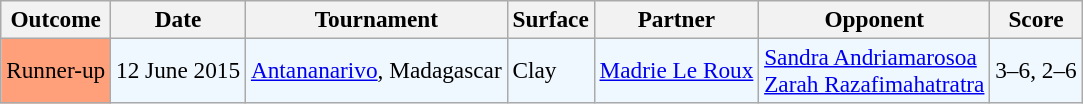<table class="sortable wikitable" style=font-size:97%>
<tr>
<th>Outcome</th>
<th>Date</th>
<th>Tournament</th>
<th>Surface</th>
<th>Partner</th>
<th>Opponent</th>
<th>Score</th>
</tr>
<tr style="background:#f0f8ff;">
<td style="background:#ffa07a;">Runner-up</td>
<td>12 June 2015</td>
<td><a href='#'>Antananarivo</a>, Madagascar</td>
<td>Clay</td>
<td> <a href='#'>Madrie Le Roux</a></td>
<td> <a href='#'>Sandra Andriamarosoa</a> <br>  <a href='#'>Zarah Razafimahatratra</a></td>
<td>3–6, 2–6</td>
</tr>
</table>
